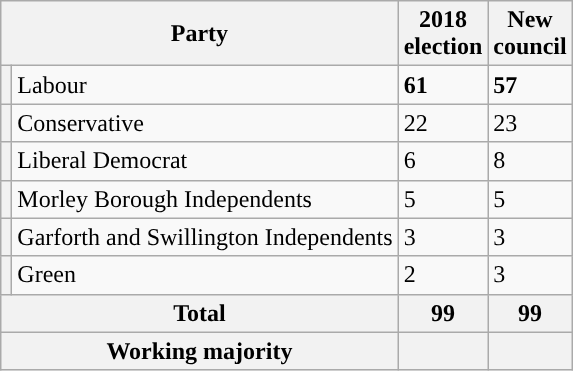<table class="wikitable">
<tr>
<th colspan="2" style="width:230px;">Party</th>
<th style="vertical-align:top; width:30px;">2018 election</th>
<th style="vertical-align:top; width:30px;">New council</th>
</tr>
<tr>
<th style="background-color: "></th>
<td>Labour</td>
<td><strong>61</strong></td>
<td><strong>57</strong></td>
</tr>
<tr>
<th style="background-color: "></th>
<td>Conservative</td>
<td>22</td>
<td>23</td>
</tr>
<tr>
<th style="background-color: "></th>
<td>Liberal Democrat</td>
<td>6</td>
<td>8</td>
</tr>
<tr>
<th style="background-color: "></th>
<td>Morley Borough Independents</td>
<td>5</td>
<td>5</td>
</tr>
<tr>
<th style="background-color: "></th>
<td>Garforth and Swillington Independents</td>
<td>3</td>
<td>3</td>
</tr>
<tr>
<th style="background-color: "></th>
<td>Green</td>
<td>2</td>
<td>3</td>
</tr>
<tr>
<th colspan=2>Total</th>
<th style="text-align: center">99</th>
<th>99</th>
</tr>
<tr>
<th colspan=2>Working majority</th>
<th></th>
<th></th>
</tr>
</table>
